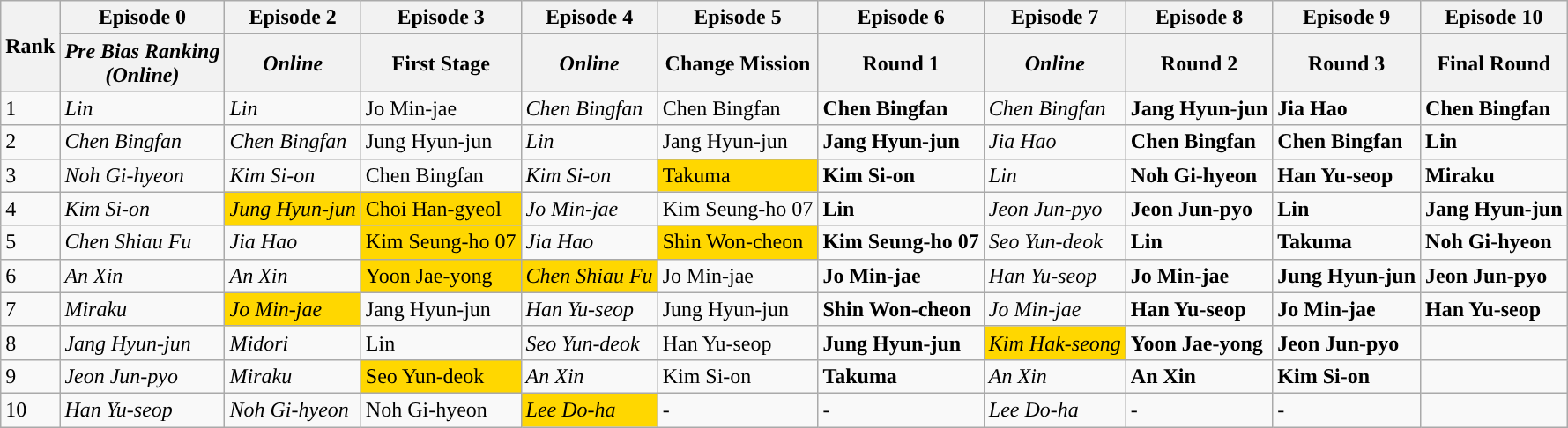<table class="wikitable">
<tr>
<th rowspan="2">Rank</th>
<th>Episode 0</th>
<th>Episode 2</th>
<th>Episode 3</th>
<th>Episode 4</th>
<th>Episode 5</th>
<th>Episode 6</th>
<th>Episode 7</th>
<th>Episode 8</th>
<th>Episode 9</th>
<th>Episode 10</th>
</tr>
<tr>
<th><em>Pre Bias Ranking</em><br><em>(Online)</em></th>
<th><em>Online</em></th>
<th>First Stage</th>
<th><em>Online</em></th>
<th>Change Mission</th>
<th>Round 1</th>
<th><em>Online</em></th>
<th>Round 2</th>
<th>Round 3</th>
<th>Final Round</th>
</tr>
<tr>
<td>1</td>
<td><em>Lin</em></td>
<td><em>Lin</em></td>
<td>Jo Min-jae</td>
<td><em>Chen Bingfan</em></td>
<td>Chen Bingfan</td>
<td><strong>Chen Bingfan</strong></td>
<td><em>Chen Bingfan</em></td>
<td><strong>Jang Hyun-jun</strong></td>
<td><strong>Jia Hao</strong></td>
<td><strong>Chen Bingfan</strong></td>
</tr>
<tr>
<td>2</td>
<td><em>Chen Bingfan</em></td>
<td><em>Chen Bingfan</em></td>
<td>Jung Hyun-jun</td>
<td><em>Lin</em></td>
<td>Jang Hyun-jun</td>
<td><strong>Jang Hyun-jun</strong></td>
<td><em>Jia Hao</em></td>
<td><strong>Chen Bingfan</strong></td>
<td><strong>Chen Bingfan</strong></td>
<td><strong>Lin</strong></td>
</tr>
<tr>
<td>3</td>
<td><em>Noh Gi-hyeon</em></td>
<td><em>Kim Si-on</em></td>
<td>Chen Bingfan</td>
<td><em>Kim Si-on</em></td>
<td style="background:Gold">Takuma</td>
<td><strong>Kim Si-on</strong></td>
<td><em>Lin</em></td>
<td><strong>Noh Gi-hyeon</strong></td>
<td><strong>Han Yu-seop</strong></td>
<td><strong>Miraku</strong></td>
</tr>
<tr>
<td>4</td>
<td><em>Kim Si-on</em></td>
<td style="background:Gold"><em>Jung Hyun-jun</em></td>
<td style="background:Gold">Choi Han-gyeol</td>
<td><em>Jo Min-jae</em></td>
<td>Kim Seung-ho 07</td>
<td><strong>Lin</strong></td>
<td><em>Jeon Jun-pyo</em></td>
<td><strong>Jeon Jun-pyo</strong></td>
<td><strong>Lin</strong></td>
<td><strong>Jang Hyun-jun</strong></td>
</tr>
<tr>
<td>5</td>
<td><em>Chen Shiau Fu</em></td>
<td><em>Jia Hao</em></td>
<td style="background:Gold">Kim Seung-ho 07</td>
<td><em>Jia Hao</em></td>
<td style="background:Gold">Shin Won-cheon</td>
<td><strong>Kim Seung-ho 07</strong></td>
<td><em>Seo Yun-deok</em></td>
<td><strong>Lin</strong></td>
<td><strong>Takuma</strong></td>
<td><strong>Noh Gi-hyeon</strong></td>
</tr>
<tr>
<td>6</td>
<td><em>An Xin</em></td>
<td><em>An Xin</em></td>
<td style="background:Gold">Yoon Jae-yong</td>
<td style="background:Gold"><em>Chen Shiau Fu</em></td>
<td>Jo Min-jae</td>
<td><strong>Jo Min-jae</strong></td>
<td><em>Han Yu-seop</em></td>
<td><strong>Jo Min-jae</strong></td>
<td><strong>Jung Hyun-jun</strong></td>
<td><strong>Jeon Jun-pyo</strong></td>
</tr>
<tr>
<td>7</td>
<td><em>Miraku</em></td>
<td style="background:Gold"><em>Jo Min-jae</em></td>
<td>Jang Hyun-jun</td>
<td><em>Han Yu-seop</em></td>
<td>Jung Hyun-jun</td>
<td><strong>Shin Won-cheon</strong></td>
<td><em>Jo Min-jae</em></td>
<td><strong>Han Yu-seop</strong></td>
<td><strong>Jo Min-jae</strong></td>
<td><strong>Han Yu-seop</strong></td>
</tr>
<tr>
<td>8</td>
<td><em>Jang Hyun-jun</em></td>
<td><em>Midori</em></td>
<td>Lin</td>
<td><em>Seo Yun-deok</em></td>
<td>Han Yu-seop</td>
<td><strong>Jung Hyun-jun</strong></td>
<td style="background:Gold"><em>Kim Hak-seong</em></td>
<td><strong>Yoon Jae-yong</strong></td>
<td><strong>Jeon Jun-pyo</strong></td>
<td></td>
</tr>
<tr>
<td>9</td>
<td><em>Jeon Jun-pyo</em></td>
<td><em>Miraku</em></td>
<td style="background:Gold">Seo Yun-deok</td>
<td><em>An Xin</em></td>
<td>Kim Si-on</td>
<td><strong>Takuma</strong></td>
<td><em>An Xin</em></td>
<td><strong>An Xin</strong></td>
<td><strong>Kim Si-on</strong></td>
<td></td>
</tr>
<tr>
<td>10</td>
<td><em>Han Yu-seop</em></td>
<td><em>Noh Gi-hyeon</em></td>
<td>Noh Gi-hyeon</td>
<td style="background:Gold"><em>Lee Do-ha</em></td>
<td>-</td>
<td>-</td>
<td><em>Lee Do-ha</em></td>
<td>-</td>
<td>-</td>
<td></td>
</tr>
</table>
